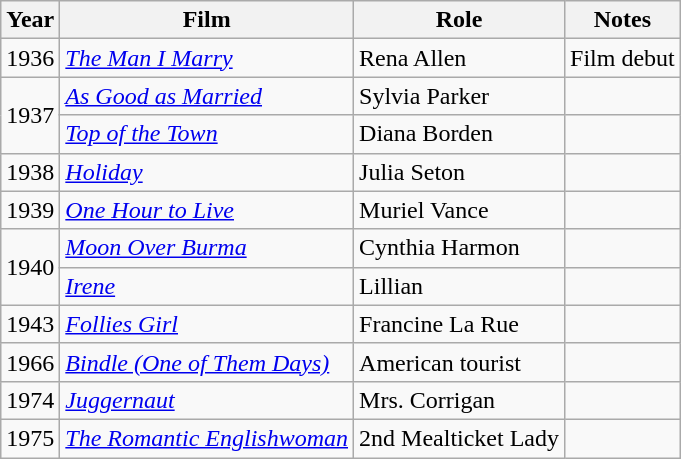<table class="wikitable">
<tr>
<th>Year</th>
<th>Film</th>
<th>Role</th>
<th>Notes</th>
</tr>
<tr>
<td>1936</td>
<td><em><a href='#'>The Man I Marry</a></em></td>
<td>Rena Allen</td>
<td>Film debut</td>
</tr>
<tr>
<td rowspan=2>1937</td>
<td><em><a href='#'>As Good as Married</a></em></td>
<td>Sylvia Parker</td>
<td></td>
</tr>
<tr>
<td><em><a href='#'>Top of the Town</a></em></td>
<td>Diana Borden</td>
<td></td>
</tr>
<tr>
<td>1938</td>
<td><em><a href='#'>Holiday</a></em></td>
<td>Julia Seton</td>
<td></td>
</tr>
<tr>
<td>1939</td>
<td><em><a href='#'>One Hour to Live</a></em></td>
<td>Muriel Vance</td>
<td></td>
</tr>
<tr>
<td rowspan=2>1940</td>
<td><em><a href='#'>Moon Over Burma</a></em></td>
<td>Cynthia Harmon</td>
<td></td>
</tr>
<tr>
<td><em><a href='#'>Irene</a></em></td>
<td>Lillian</td>
<td></td>
</tr>
<tr>
<td>1943</td>
<td><em><a href='#'>Follies Girl</a></em></td>
<td>Francine La Rue</td>
<td></td>
</tr>
<tr>
<td>1966</td>
<td><em><a href='#'>Bindle (One of Them Days)</a></em></td>
<td>American tourist</td>
<td></td>
</tr>
<tr>
<td>1974</td>
<td><em><a href='#'>Juggernaut</a></em></td>
<td>Mrs. Corrigan</td>
<td></td>
</tr>
<tr>
<td>1975</td>
<td><em><a href='#'>The Romantic Englishwoman</a></em></td>
<td>2nd Mealticket Lady</td>
<td></td>
</tr>
</table>
